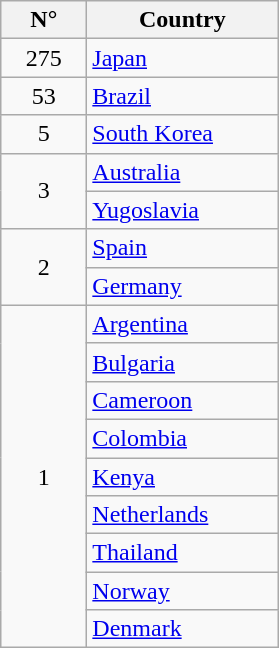<table class="wikitable">
<tr>
<th width=50px>N°</th>
<th width=120px>Country</th>
</tr>
<tr>
<td style="text-align:center;">275</td>
<td> <a href='#'>Japan</a></td>
</tr>
<tr>
<td style="text-align:center;">53</td>
<td> <a href='#'>Brazil</a></td>
</tr>
<tr>
<td style="text-align:center;">5</td>
<td> <a href='#'>South Korea</a></td>
</tr>
<tr>
<td style="text-align:center;" rowspan="2">3</td>
<td> <a href='#'>Australia</a></td>
</tr>
<tr>
<td> <a href='#'>Yugoslavia</a></td>
</tr>
<tr>
<td style="text-align:center;" rowspan="2">2</td>
<td> <a href='#'>Spain</a></td>
</tr>
<tr>
<td> <a href='#'>Germany</a></td>
</tr>
<tr>
<td style="text-align:center;"  rowspan="9">1</td>
<td> <a href='#'>Argentina</a></td>
</tr>
<tr>
<td> <a href='#'>Bulgaria</a></td>
</tr>
<tr>
<td> <a href='#'>Cameroon</a></td>
</tr>
<tr>
<td> <a href='#'>Colombia</a></td>
</tr>
<tr>
<td> <a href='#'>Kenya</a></td>
</tr>
<tr>
<td> <a href='#'>Netherlands</a></td>
</tr>
<tr>
<td> <a href='#'>Thailand</a></td>
</tr>
<tr>
<td> <a href='#'>Norway</a></td>
</tr>
<tr>
<td> <a href='#'>Denmark</a></td>
</tr>
</table>
